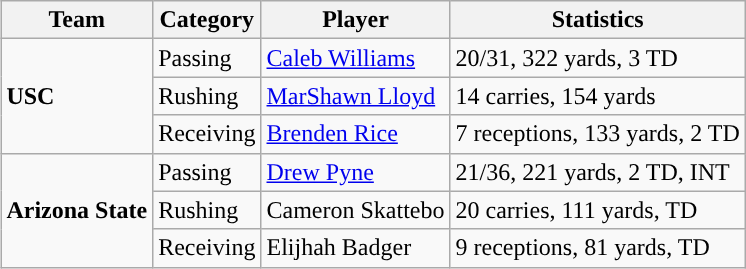<table class="wikitable" style="float: right;">
<tr>
<th>Team</th>
<th>Category</th>
<th>Player</th>
<th>Statistics</th>
</tr>
<tr>
<td rowspan=3><strong>USC</strong></td>
<td>Passing</td>
<td><a href='#'>Caleb Williams</a></td>
<td>20/31, 322 yards, 3 TD</td>
</tr>
<tr>
<td>Rushing</td>
<td><a href='#'>MarShawn Lloyd</a></td>
<td>14 carries, 154 yards</td>
</tr>
<tr>
<td>Receiving</td>
<td><a href='#'>Brenden Rice</a></td>
<td>7 receptions, 133 yards, 2 TD</td>
</tr>
<tr>
<td rowspan=3><strong>Arizona State</strong></td>
<td>Passing</td>
<td><a href='#'>Drew Pyne</a></td>
<td>21/36, 221 yards, 2 TD, INT</td>
</tr>
<tr>
<td>Rushing</td>
<td>Cameron Skattebo</td>
<td>20 carries, 111 yards, TD</td>
</tr>
<tr>
<td>Receiving</td>
<td>Elijhah Badger</td>
<td>9 receptions, 81 yards, TD</td>
</tr>
</table>
